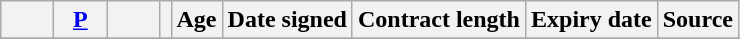<table class="wikitable sortable" style="text-align: center;">
<tr>
<th width=28><br></th>
<th width=28><a href='#'>P</a><br></th>
<th width=28><br></th>
<th><br></th>
<th>Age</th>
<th>Date signed</th>
<th>Contract length</th>
<th>Expiry date</th>
<th>Source</th>
</tr>
<tr>
</tr>
</table>
